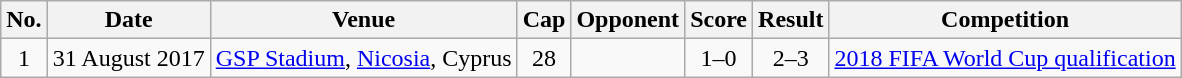<table class="wikitable sortable">
<tr>
<th scope=col>No.</th>
<th scope=col>Date</th>
<th scope=col>Venue</th>
<th scope=col>Cap</th>
<th scope=col>Opponent</th>
<th scope=col>Score</th>
<th scope=col>Result</th>
<th scope=col>Competition</th>
</tr>
<tr>
<td align=center>1</td>
<td>31 August 2017</td>
<td><a href='#'>GSP Stadium</a>, <a href='#'>Nicosia</a>, Cyprus</td>
<td align=center>28</td>
<td></td>
<td align=center>1–0</td>
<td align=center>2–3</td>
<td><a href='#'>2018 FIFA World Cup qualification</a></td>
</tr>
</table>
